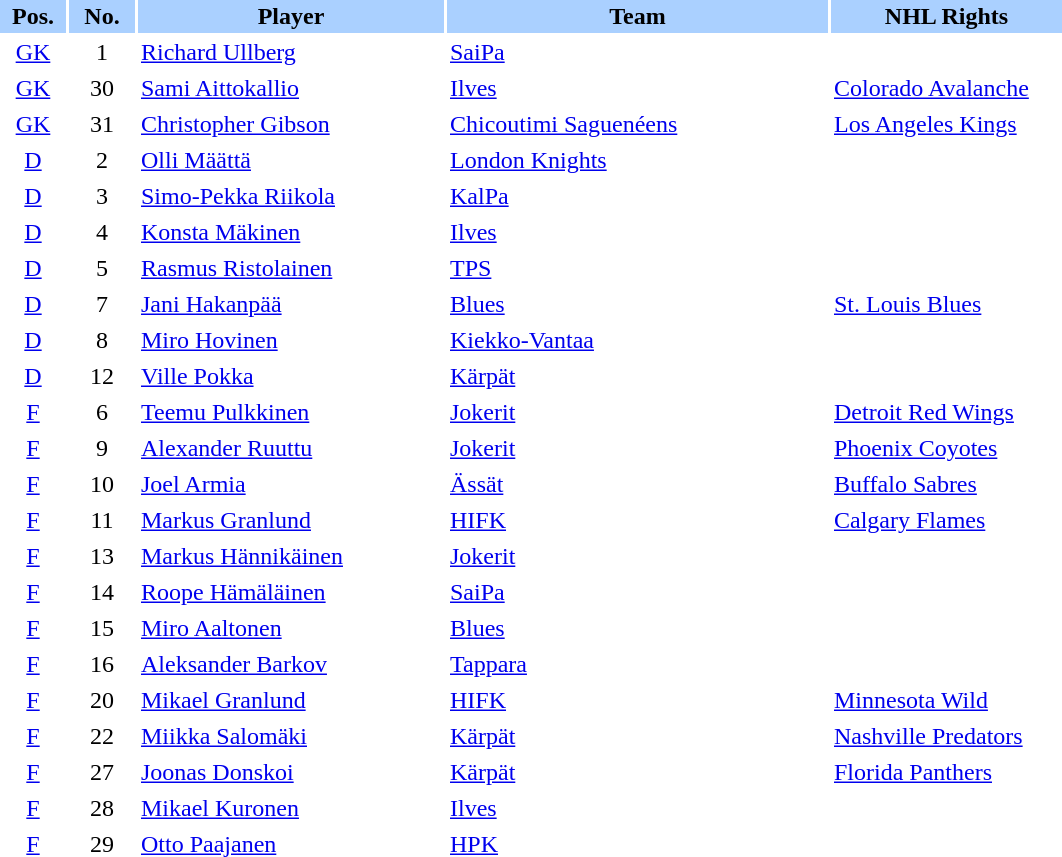<table border="0" cellspacing="2" cellpadding="2">
<tr bgcolor=AAD0FF>
<th width=40>Pos.</th>
<th width=40>No.</th>
<th width=200>Player</th>
<th width=250>Team</th>
<th width=150>NHL Rights</th>
</tr>
<tr>
<td style="text-align:center;"><a href='#'>GK</a></td>
<td style="text-align:center;">1</td>
<td><a href='#'>Richard Ullberg</a></td>
<td> <a href='#'>SaiPa</a></td>
<td></td>
</tr>
<tr>
<td style="text-align:center;"><a href='#'>GK</a></td>
<td style="text-align:center;">30</td>
<td><a href='#'>Sami Aittokallio</a></td>
<td> <a href='#'>Ilves</a></td>
<td><a href='#'>Colorado Avalanche</a></td>
</tr>
<tr>
<td style="text-align:center;"><a href='#'>GK</a></td>
<td style="text-align:center;">31</td>
<td><a href='#'>Christopher Gibson</a></td>
<td> <a href='#'>Chicoutimi Saguenéens</a></td>
<td><a href='#'>Los Angeles Kings</a></td>
</tr>
<tr>
<td style="text-align:center;"><a href='#'>D</a></td>
<td style="text-align:center;">2</td>
<td><a href='#'>Olli Määttä</a></td>
<td> <a href='#'>London Knights</a></td>
<td></td>
</tr>
<tr>
<td style="text-align:center;"><a href='#'>D</a></td>
<td style="text-align:center;">3</td>
<td><a href='#'>Simo-Pekka Riikola</a></td>
<td> <a href='#'>KalPa</a></td>
<td></td>
</tr>
<tr>
<td style="text-align:center;"><a href='#'>D</a></td>
<td style="text-align:center;">4</td>
<td><a href='#'>Konsta Mäkinen</a></td>
<td> <a href='#'>Ilves</a></td>
<td></td>
</tr>
<tr>
<td style="text-align:center;"><a href='#'>D</a></td>
<td style="text-align:center;">5</td>
<td><a href='#'>Rasmus Ristolainen</a></td>
<td> <a href='#'>TPS</a></td>
<td></td>
</tr>
<tr>
<td style="text-align:center;"><a href='#'>D</a></td>
<td style="text-align:center;">7</td>
<td><a href='#'>Jani Hakanpää</a></td>
<td> <a href='#'>Blues</a></td>
<td><a href='#'>St. Louis Blues</a></td>
</tr>
<tr>
<td style="text-align:center;"><a href='#'>D</a></td>
<td style="text-align:center;">8</td>
<td><a href='#'>Miro Hovinen</a></td>
<td> <a href='#'>Kiekko-Vantaa</a></td>
<td></td>
</tr>
<tr>
<td style="text-align:center;"><a href='#'>D</a></td>
<td style="text-align:center;">12</td>
<td><a href='#'>Ville Pokka</a></td>
<td> <a href='#'>Kärpät</a></td>
<td></td>
</tr>
<tr>
<td style="text-align:center;"><a href='#'>F</a></td>
<td style="text-align:center;">6</td>
<td><a href='#'>Teemu Pulkkinen</a></td>
<td> <a href='#'>Jokerit</a></td>
<td><a href='#'>Detroit Red Wings</a></td>
</tr>
<tr>
<td style="text-align:center;"><a href='#'>F</a></td>
<td style="text-align:center;">9</td>
<td><a href='#'>Alexander Ruuttu</a></td>
<td> <a href='#'>Jokerit</a></td>
<td><a href='#'>Phoenix Coyotes</a></td>
</tr>
<tr>
<td style="text-align:center;"><a href='#'>F</a></td>
<td style="text-align:center;">10</td>
<td><a href='#'>Joel Armia</a></td>
<td> <a href='#'>Ässät</a></td>
<td><a href='#'>Buffalo Sabres</a></td>
</tr>
<tr>
<td style="text-align:center;"><a href='#'>F</a></td>
<td style="text-align:center;">11</td>
<td><a href='#'>Markus Granlund</a></td>
<td> <a href='#'>HIFK</a></td>
<td><a href='#'>Calgary Flames</a></td>
</tr>
<tr>
<td style="text-align:center;"><a href='#'>F</a></td>
<td style="text-align:center;">13</td>
<td><a href='#'>Markus Hännikäinen</a></td>
<td> <a href='#'>Jokerit</a></td>
<td></td>
</tr>
<tr>
<td style="text-align:center;"><a href='#'>F</a></td>
<td style="text-align:center;">14</td>
<td><a href='#'>Roope Hämäläinen</a></td>
<td> <a href='#'>SaiPa</a></td>
<td></td>
</tr>
<tr>
<td style="text-align:center;"><a href='#'>F</a></td>
<td style="text-align:center;">15</td>
<td><a href='#'>Miro Aaltonen</a></td>
<td> <a href='#'>Blues</a></td>
<td></td>
</tr>
<tr>
<td style="text-align:center;"><a href='#'>F</a></td>
<td style="text-align:center;">16</td>
<td><a href='#'>Aleksander Barkov</a></td>
<td> <a href='#'>Tappara</a></td>
<td></td>
</tr>
<tr>
<td style="text-align:center;"><a href='#'>F</a></td>
<td style="text-align:center;">20</td>
<td><a href='#'>Mikael Granlund</a></td>
<td> <a href='#'>HIFK</a></td>
<td><a href='#'>Minnesota Wild</a></td>
</tr>
<tr>
<td style="text-align:center;"><a href='#'>F</a></td>
<td style="text-align:center;">22</td>
<td><a href='#'>Miikka Salomäki</a></td>
<td> <a href='#'>Kärpät</a></td>
<td><a href='#'>Nashville Predators</a></td>
</tr>
<tr>
<td style="text-align:center;"><a href='#'>F</a></td>
<td style="text-align:center;">27</td>
<td><a href='#'>Joonas Donskoi</a></td>
<td> <a href='#'>Kärpät</a></td>
<td><a href='#'>Florida Panthers</a></td>
</tr>
<tr>
<td style="text-align:center;"><a href='#'>F</a></td>
<td style="text-align:center;">28</td>
<td><a href='#'>Mikael Kuronen</a></td>
<td> <a href='#'>Ilves</a></td>
<td></td>
</tr>
<tr>
<td style="text-align:center;"><a href='#'>F</a></td>
<td style="text-align:center;">29</td>
<td><a href='#'>Otto Paajanen</a></td>
<td> <a href='#'>HPK</a></td>
<td></td>
</tr>
</table>
